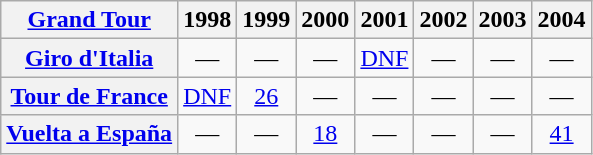<table class="wikitable plainrowheaders">
<tr>
<th scope="col"><a href='#'>Grand Tour</a></th>
<th scope="col">1998</th>
<th scope="col">1999</th>
<th scope="col">2000</th>
<th scope="col">2001</th>
<th scope="col">2002</th>
<th scope="col">2003</th>
<th scope="col">2004</th>
</tr>
<tr style="text-align:center;">
<th scope="row"> <a href='#'>Giro d'Italia</a></th>
<td>—</td>
<td>—</td>
<td>—</td>
<td style="text-align:center;"><a href='#'>DNF</a></td>
<td>—</td>
<td>—</td>
<td>—</td>
</tr>
<tr style="text-align:center;">
<th scope="row"> <a href='#'>Tour de France</a></th>
<td style="text-align:center;"><a href='#'>DNF</a></td>
<td style="text-align:center;"><a href='#'>26</a></td>
<td>—</td>
<td>—</td>
<td>—</td>
<td>—</td>
<td>—</td>
</tr>
<tr style="text-align:center;">
<th scope="row"> <a href='#'>Vuelta a España</a></th>
<td>—</td>
<td>—</td>
<td style="text-align:center;"><a href='#'>18</a></td>
<td>—</td>
<td>—</td>
<td>—</td>
<td style="text-align:center;"><a href='#'>41</a></td>
</tr>
</table>
